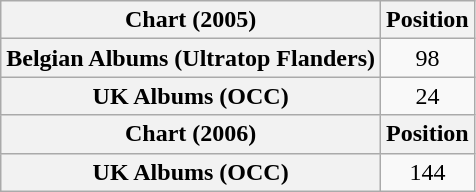<table class="wikitable plainrowheaders" style="text-align:center;">
<tr>
<th scope="col">Chart (2005)</th>
<th scope="col">Position</th>
</tr>
<tr>
<th scope="row">Belgian Albums (Ultratop Flanders)</th>
<td>98</td>
</tr>
<tr>
<th scope="row">UK Albums (OCC)</th>
<td>24</td>
</tr>
<tr>
<th scope="col">Chart (2006)</th>
<th scope="col">Position</th>
</tr>
<tr>
<th scope="row">UK Albums (OCC)</th>
<td>144</td>
</tr>
</table>
